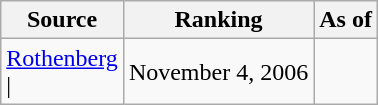<table class="wikitable" style="text-align:center">
<tr>
<th>Source</th>
<th>Ranking</th>
<th>As of</th>
</tr>
<tr>
<td align=left><a href='#'>Rothenberg</a><br>| </td>
<td>November 4, 2006</td>
</tr>
</table>
